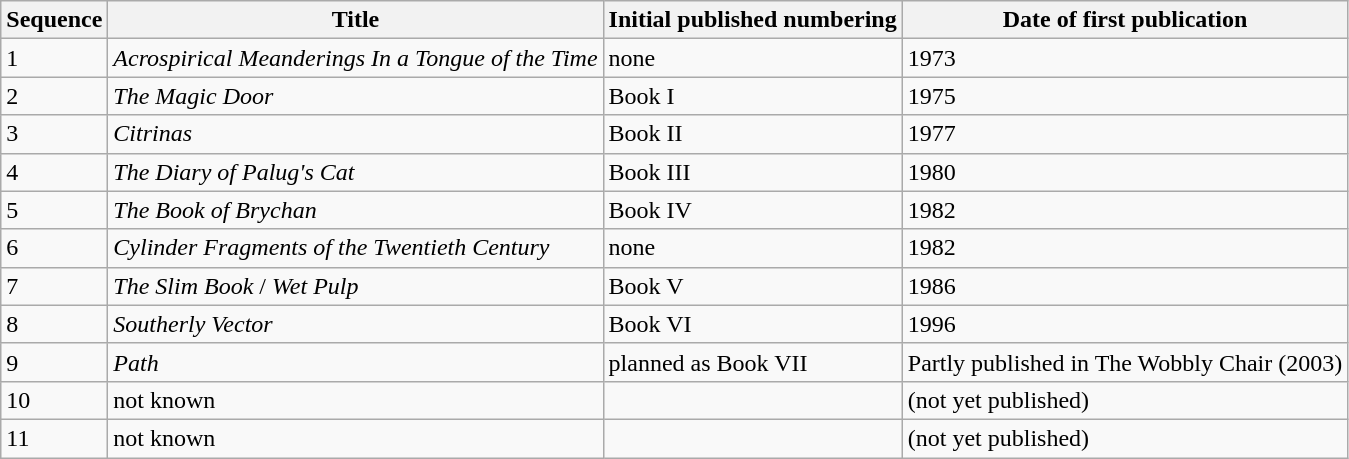<table class="wikitable">
<tr>
<th>Sequence</th>
<th>Title</th>
<th>Initial published numbering</th>
<th>Date of first publication</th>
</tr>
<tr>
<td>1</td>
<td><em>Acrospirical Meanderings In a Tongue of the Time</em></td>
<td>none</td>
<td>1973</td>
</tr>
<tr>
<td>2</td>
<td><em>The Magic Door</em></td>
<td>Book I</td>
<td>1975</td>
</tr>
<tr>
<td>3</td>
<td><em>Citrinas</em></td>
<td>Book II</td>
<td>1977</td>
</tr>
<tr>
<td>4</td>
<td><em>The Diary of Palug's Cat</em></td>
<td>Book III</td>
<td>1980</td>
</tr>
<tr>
<td>5</td>
<td><em>The Book of Brychan</em></td>
<td>Book IV</td>
<td>1982</td>
</tr>
<tr>
<td>6</td>
<td><em>Cylinder Fragments of the Twentieth Century</em></td>
<td>none</td>
<td>1982</td>
</tr>
<tr>
<td>7</td>
<td><em>The Slim Book</em> / <em>Wet Pulp</em></td>
<td>Book V</td>
<td>1986</td>
</tr>
<tr>
<td>8</td>
<td><em>Southerly Vector</em></td>
<td>Book VI</td>
<td>1996</td>
</tr>
<tr>
<td>9</td>
<td><em>Path</em></td>
<td>planned as Book VII</td>
<td>Partly published in The Wobbly Chair (2003)</td>
</tr>
<tr>
<td>10</td>
<td>not known</td>
<td></td>
<td>(not yet published)</td>
</tr>
<tr>
<td>11</td>
<td>not known</td>
<td></td>
<td>(not yet published)</td>
</tr>
</table>
